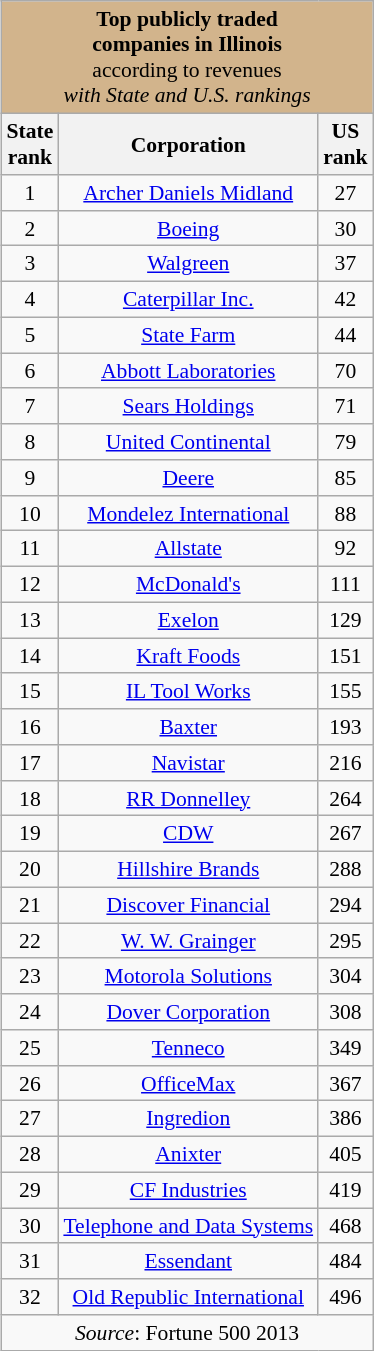<table class="wikitable" style="float:right; font-size:90%; text-align:center; margin-left:1em;">
<tr>
<td colspan="3" style="background-color:tan"><strong>Top publicly traded<br>companies in Illinois</strong><br>according to revenues<br><em>with State and U.S. rankings</em></td>
</tr>
<tr>
<th>State<br>rank</th>
<th>Corporation</th>
<th>US<br>rank</th>
</tr>
<tr>
<td>1</td>
<td><a href='#'>Archer Daniels Midland</a></td>
<td>27</td>
</tr>
<tr>
<td>2</td>
<td><a href='#'>Boeing</a></td>
<td>30</td>
</tr>
<tr>
<td>3</td>
<td><a href='#'>Walgreen</a></td>
<td>37</td>
</tr>
<tr>
<td>4</td>
<td><a href='#'>Caterpillar Inc.</a></td>
<td>42</td>
</tr>
<tr>
<td>5</td>
<td><a href='#'>State Farm</a></td>
<td>44</td>
</tr>
<tr>
<td>6</td>
<td><a href='#'>Abbott Laboratories</a></td>
<td>70</td>
</tr>
<tr>
<td>7</td>
<td><a href='#'>Sears Holdings</a></td>
<td>71</td>
</tr>
<tr>
<td>8</td>
<td><a href='#'>United Continental</a></td>
<td>79</td>
</tr>
<tr>
<td>9</td>
<td><a href='#'>Deere</a></td>
<td>85</td>
</tr>
<tr>
<td>10</td>
<td><a href='#'>Mondelez International</a></td>
<td>88</td>
</tr>
<tr>
<td>11</td>
<td><a href='#'>Allstate</a></td>
<td>92</td>
</tr>
<tr>
<td>12</td>
<td><a href='#'>McDonald's</a></td>
<td>111</td>
</tr>
<tr>
<td>13</td>
<td><a href='#'>Exelon</a></td>
<td>129</td>
</tr>
<tr>
<td>14</td>
<td><a href='#'>Kraft Foods</a></td>
<td>151</td>
</tr>
<tr>
<td>15</td>
<td><a href='#'>IL Tool Works</a></td>
<td>155</td>
</tr>
<tr>
<td>16</td>
<td><a href='#'>Baxter</a></td>
<td>193</td>
</tr>
<tr>
<td>17</td>
<td><a href='#'>Navistar</a></td>
<td>216</td>
</tr>
<tr>
<td>18</td>
<td><a href='#'>RR Donnelley</a></td>
<td>264</td>
</tr>
<tr>
<td>19</td>
<td><a href='#'>CDW</a></td>
<td>267</td>
</tr>
<tr>
<td>20</td>
<td><a href='#'>Hillshire Brands</a></td>
<td>288</td>
</tr>
<tr>
<td>21</td>
<td><a href='#'>Discover Financial</a></td>
<td>294</td>
</tr>
<tr>
<td>22</td>
<td><a href='#'>W. W. Grainger</a></td>
<td>295</td>
</tr>
<tr>
<td>23</td>
<td><a href='#'>Motorola Solutions</a></td>
<td>304</td>
</tr>
<tr>
<td>24</td>
<td><a href='#'>Dover Corporation</a></td>
<td>308</td>
</tr>
<tr>
<td>25</td>
<td><a href='#'>Tenneco</a></td>
<td>349</td>
</tr>
<tr>
<td>26</td>
<td><a href='#'>OfficeMax</a></td>
<td>367</td>
</tr>
<tr>
<td>27</td>
<td><a href='#'>Ingredion</a></td>
<td>386</td>
</tr>
<tr>
<td>28</td>
<td><a href='#'>Anixter</a></td>
<td>405</td>
</tr>
<tr>
<td>29</td>
<td><a href='#'>CF Industries</a></td>
<td>419</td>
</tr>
<tr>
<td>30</td>
<td><a href='#'>Telephone and Data Systems</a></td>
<td>468</td>
</tr>
<tr>
<td>31</td>
<td><a href='#'>Essendant</a></td>
<td>484</td>
</tr>
<tr>
<td>32</td>
<td><a href='#'>Old Republic International</a></td>
<td>496</td>
</tr>
<tr>
<td colspan="5"><em>Source</em>: Fortune 500 2013</td>
</tr>
</table>
